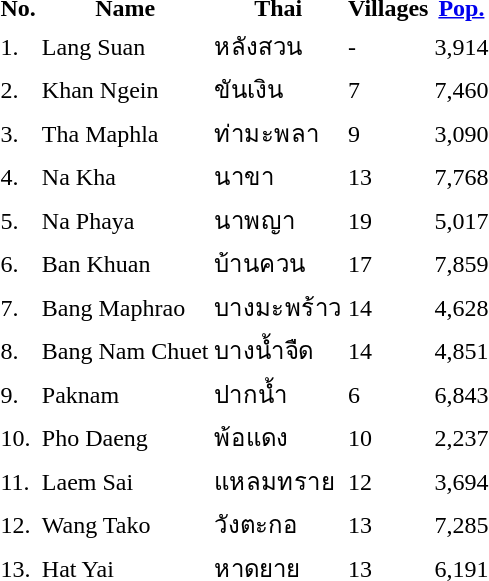<table>
<tr>
<th>No.</th>
<th>Name</th>
<th>Thai</th>
<th>Villages</th>
<th><a href='#'>Pop.</a></th>
</tr>
<tr>
<td>1.</td>
<td>Lang Suan</td>
<td>หลังสวน</td>
<td>-</td>
<td>3,914</td>
</tr>
<tr>
<td>2.</td>
<td>Khan Ngein</td>
<td>ขันเงิน</td>
<td>7</td>
<td>7,460</td>
</tr>
<tr>
<td>3.</td>
<td>Tha Maphla</td>
<td>ท่ามะพลา</td>
<td>9</td>
<td>3,090</td>
</tr>
<tr>
<td>4.</td>
<td>Na Kha</td>
<td>นาขา</td>
<td>13</td>
<td>7,768</td>
</tr>
<tr>
<td>5.</td>
<td>Na Phaya</td>
<td>นาพญา</td>
<td>19</td>
<td>5,017</td>
</tr>
<tr>
<td>6.</td>
<td>Ban Khuan</td>
<td>บ้านควน</td>
<td>17</td>
<td>7,859</td>
</tr>
<tr>
<td>7.</td>
<td>Bang Maphrao</td>
<td>บางมะพร้าว</td>
<td>14</td>
<td>4,628</td>
</tr>
<tr>
<td>8.</td>
<td>Bang Nam Chuet</td>
<td>บางน้ำจืด</td>
<td>14</td>
<td>4,851</td>
</tr>
<tr>
<td>9.</td>
<td>Paknam</td>
<td>ปากน้ำ</td>
<td>6</td>
<td>6,843</td>
</tr>
<tr>
<td>10.</td>
<td>Pho Daeng</td>
<td>พ้อแดง</td>
<td>10</td>
<td>2,237</td>
</tr>
<tr>
<td>11.</td>
<td>Laem Sai</td>
<td>แหลมทราย</td>
<td>12</td>
<td>3,694</td>
</tr>
<tr>
<td>12.</td>
<td>Wang Tako</td>
<td>วังตะกอ</td>
<td>13</td>
<td>7,285</td>
</tr>
<tr>
<td>13.</td>
<td>Hat Yai</td>
<td>หาดยาย</td>
<td>13</td>
<td>6,191</td>
</tr>
</table>
